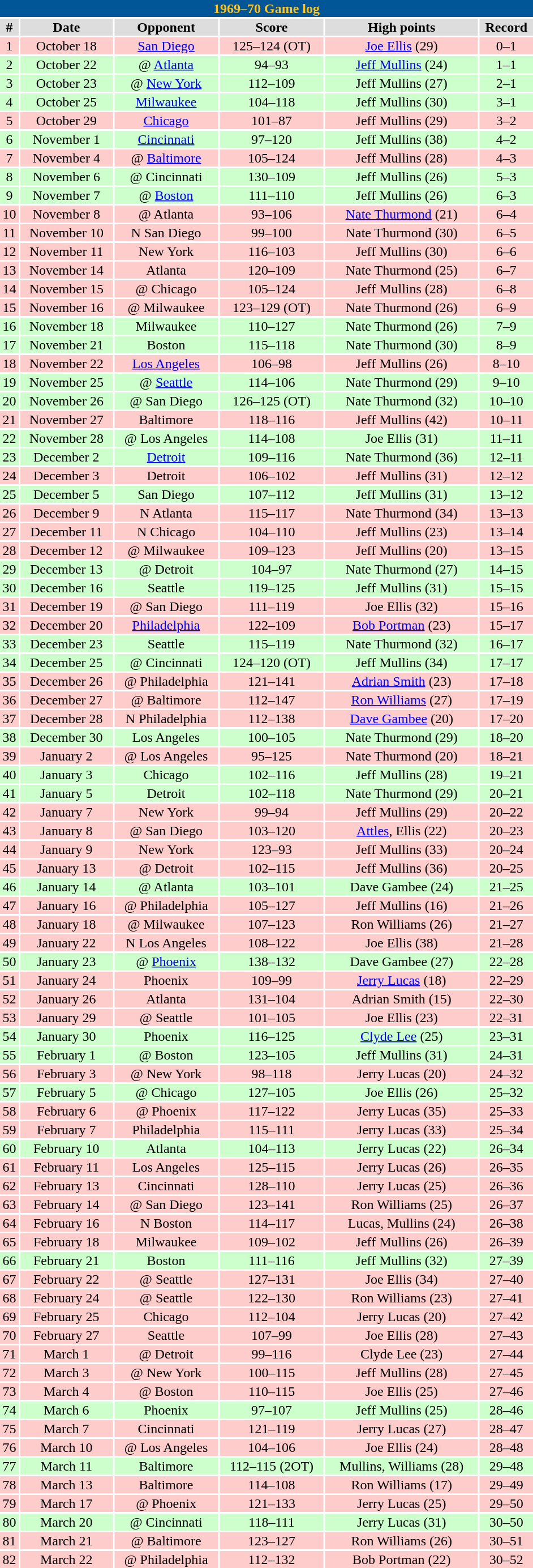<table class="toccolours collapsible" width=50% style="clear:both; margin:1.5em auto; text-align:center">
<tr>
<th colspan=11 style="background:#005696; color:#FFC423;">1969–70 Game log</th>
</tr>
<tr align="center" bgcolor="#dddddd">
<td><strong>#</strong></td>
<td><strong>Date</strong></td>
<td><strong>Opponent</strong></td>
<td><strong>Score</strong></td>
<td><strong>High points</strong></td>
<td><strong>Record</strong></td>
</tr>
<tr align="center" bgcolor="#ffcccc">
<td>1</td>
<td>October 18</td>
<td><a href='#'>San Diego</a></td>
<td>125–124 (OT)</td>
<td><a href='#'>Joe Ellis</a> (29)</td>
<td>0–1</td>
</tr>
<tr align="center" bgcolor="#ccffcc">
<td>2</td>
<td>October 22</td>
<td>@ <a href='#'>Atlanta</a></td>
<td>94–93</td>
<td><a href='#'>Jeff Mullins</a> (24)</td>
<td>1–1</td>
</tr>
<tr align="center" bgcolor="#ccffcc">
<td>3</td>
<td>October 23</td>
<td>@ <a href='#'>New York</a></td>
<td>112–109</td>
<td>Jeff Mullins (27)</td>
<td>2–1</td>
</tr>
<tr align="center" bgcolor="#ccffcc">
<td>4</td>
<td>October 25</td>
<td><a href='#'>Milwaukee</a></td>
<td>104–118</td>
<td>Jeff Mullins (30)</td>
<td>3–1</td>
</tr>
<tr align="center" bgcolor="#ffcccc">
<td>5</td>
<td>October 29</td>
<td><a href='#'>Chicago</a></td>
<td>101–87</td>
<td>Jeff Mullins (29)</td>
<td>3–2</td>
</tr>
<tr align="center" bgcolor="#ccffcc">
<td>6</td>
<td>November 1</td>
<td><a href='#'>Cincinnati</a></td>
<td>97–120</td>
<td>Jeff Mullins (38)</td>
<td>4–2</td>
</tr>
<tr align="center" bgcolor="#ffcccc">
<td>7</td>
<td>November 4</td>
<td>@ <a href='#'>Baltimore</a></td>
<td>105–124</td>
<td>Jeff Mullins (28)</td>
<td>4–3</td>
</tr>
<tr align="center" bgcolor="#ccffcc">
<td>8</td>
<td>November 6</td>
<td>@ Cincinnati</td>
<td>130–109</td>
<td>Jeff Mullins (26)</td>
<td>5–3</td>
</tr>
<tr align="center" bgcolor="#ccffcc">
<td>9</td>
<td>November 7</td>
<td>@ <a href='#'>Boston</a></td>
<td>111–110</td>
<td>Jeff Mullins (26)</td>
<td>6–3</td>
</tr>
<tr align="center" bgcolor="#ffcccc">
<td>10</td>
<td>November 8</td>
<td>@ Atlanta</td>
<td>93–106</td>
<td><a href='#'>Nate Thurmond</a> (21)</td>
<td>6–4</td>
</tr>
<tr align="center" bgcolor="#ffcccc">
<td>11</td>
<td>November 10</td>
<td>N San Diego</td>
<td>99–100</td>
<td>Nate Thurmond (30)</td>
<td>6–5</td>
</tr>
<tr align="center" bgcolor="#ffcccc">
<td>12</td>
<td>November 11</td>
<td>New York</td>
<td>116–103</td>
<td>Jeff Mullins (30)</td>
<td>6–6</td>
</tr>
<tr align="center" bgcolor="#ffcccc">
<td>13</td>
<td>November 14</td>
<td>Atlanta</td>
<td>120–109</td>
<td>Nate Thurmond (25)</td>
<td>6–7</td>
</tr>
<tr align="center" bgcolor="#ffcccc">
<td>14</td>
<td>November 15</td>
<td>@ Chicago</td>
<td>105–124</td>
<td>Jeff Mullins (28)</td>
<td>6–8</td>
</tr>
<tr align="center" bgcolor="#ffcccc">
<td>15</td>
<td>November 16</td>
<td>@ Milwaukee</td>
<td>123–129 (OT)</td>
<td>Nate Thurmond (26)</td>
<td>6–9</td>
</tr>
<tr align="center" bgcolor="#ccffcc">
<td>16</td>
<td>November 18</td>
<td>Milwaukee</td>
<td>110–127</td>
<td>Nate Thurmond (26)</td>
<td>7–9</td>
</tr>
<tr align="center" bgcolor="#ccffcc">
<td>17</td>
<td>November 21</td>
<td>Boston</td>
<td>115–118</td>
<td>Nate Thurmond (30)</td>
<td>8–9</td>
</tr>
<tr align="center" bgcolor="#ffcccc">
<td>18</td>
<td>November 22</td>
<td><a href='#'>Los Angeles</a></td>
<td>106–98</td>
<td>Jeff Mullins (26)</td>
<td>8–10</td>
</tr>
<tr align="center" bgcolor="#ccffcc">
<td>19</td>
<td>November 25</td>
<td>@ <a href='#'>Seattle</a></td>
<td>114–106</td>
<td>Nate Thurmond (29)</td>
<td>9–10</td>
</tr>
<tr align="center" bgcolor="#ccffcc">
<td>20</td>
<td>November 26</td>
<td>@ San Diego</td>
<td>126–125 (OT)</td>
<td>Nate Thurmond (32)</td>
<td>10–10</td>
</tr>
<tr align="center" bgcolor="#ffcccc">
<td>21</td>
<td>November 27</td>
<td>Baltimore</td>
<td>118–116</td>
<td>Jeff Mullins (42)</td>
<td>10–11</td>
</tr>
<tr align="center" bgcolor="#ccffcc">
<td>22</td>
<td>November 28</td>
<td>@ Los Angeles</td>
<td>114–108</td>
<td>Joe Ellis (31)</td>
<td>11–11</td>
</tr>
<tr align="center" bgcolor="#ccffcc">
<td>23</td>
<td>December 2</td>
<td><a href='#'>Detroit</a></td>
<td>109–116</td>
<td>Nate Thurmond (36)</td>
<td>12–11</td>
</tr>
<tr align="center" bgcolor="#ffcccc">
<td>24</td>
<td>December 3</td>
<td>Detroit</td>
<td>106–102</td>
<td>Jeff Mullins (31)</td>
<td>12–12</td>
</tr>
<tr align="center" bgcolor="#ccffcc">
<td>25</td>
<td>December 5</td>
<td>San Diego</td>
<td>107–112</td>
<td>Jeff Mullins (31)</td>
<td>13–12</td>
</tr>
<tr align="center" bgcolor="#ffcccc">
<td>26</td>
<td>December 9</td>
<td>N Atlanta</td>
<td>115–117</td>
<td>Nate Thurmond (34)</td>
<td>13–13</td>
</tr>
<tr align="center" bgcolor="#ffcccc">
<td>27</td>
<td>December 11</td>
<td>N Chicago</td>
<td>104–110</td>
<td>Jeff Mullins (23)</td>
<td>13–14</td>
</tr>
<tr align="center" bgcolor="#ffcccc">
<td>28</td>
<td>December 12</td>
<td>@ Milwaukee</td>
<td>109–123</td>
<td>Jeff Mullins (20)</td>
<td>13–15</td>
</tr>
<tr align="center" bgcolor="#ccffcc">
<td>29</td>
<td>December 13</td>
<td>@ Detroit</td>
<td>104–97</td>
<td>Nate Thurmond (27)</td>
<td>14–15</td>
</tr>
<tr align="center" bgcolor="#ccffcc">
<td>30</td>
<td>December 16</td>
<td>Seattle</td>
<td>119–125</td>
<td>Jeff Mullins (31)</td>
<td>15–15</td>
</tr>
<tr align="center" bgcolor="#ffcccc">
<td>31</td>
<td>December 19</td>
<td>@ San Diego</td>
<td>111–119</td>
<td>Joe Ellis (32)</td>
<td>15–16</td>
</tr>
<tr align="center" bgcolor="#ffcccc">
<td>32</td>
<td>December 20</td>
<td><a href='#'>Philadelphia</a></td>
<td>122–109</td>
<td><a href='#'>Bob Portman</a> (23)</td>
<td>15–17</td>
</tr>
<tr align="center" bgcolor="#ccffcc">
<td>33</td>
<td>December 23</td>
<td>Seattle</td>
<td>115–119</td>
<td>Nate Thurmond (32)</td>
<td>16–17</td>
</tr>
<tr align="center" bgcolor="#ccffcc">
<td>34</td>
<td>December 25</td>
<td>@ Cincinnati</td>
<td>124–120 (OT)</td>
<td>Jeff Mullins (34)</td>
<td>17–17</td>
</tr>
<tr align="center" bgcolor="#ffcccc">
<td>35</td>
<td>December 26</td>
<td>@ Philadelphia</td>
<td>121–141</td>
<td><a href='#'>Adrian Smith</a> (23)</td>
<td>17–18</td>
</tr>
<tr align="center" bgcolor="#ffcccc">
<td>36</td>
<td>December 27</td>
<td>@ Baltimore</td>
<td>112–147</td>
<td><a href='#'>Ron Williams</a> (27)</td>
<td>17–19</td>
</tr>
<tr align="center" bgcolor="#ffcccc">
<td>37</td>
<td>December 28</td>
<td>N Philadelphia</td>
<td>112–138</td>
<td><a href='#'>Dave Gambee</a> (20)</td>
<td>17–20</td>
</tr>
<tr align="center" bgcolor="#ccffcc">
<td>38</td>
<td>December 30</td>
<td>Los Angeles</td>
<td>100–105</td>
<td>Nate Thurmond (29)</td>
<td>18–20</td>
</tr>
<tr align="center" bgcolor="#ffcccc">
<td>39</td>
<td>January 2</td>
<td>@ Los Angeles</td>
<td>95–125</td>
<td>Nate Thurmond (20)</td>
<td>18–21</td>
</tr>
<tr align="center" bgcolor="#ccffcc">
<td>40</td>
<td>January 3</td>
<td>Chicago</td>
<td>102–116</td>
<td>Jeff Mullins (28)</td>
<td>19–21</td>
</tr>
<tr align="center" bgcolor="#ccffcc">
<td>41</td>
<td>January 5</td>
<td>Detroit</td>
<td>102–118</td>
<td>Nate Thurmond (29)</td>
<td>20–21</td>
</tr>
<tr align="center" bgcolor="#ffcccc">
<td>42</td>
<td>January 7</td>
<td>New York</td>
<td>99–94</td>
<td>Jeff Mullins (29)</td>
<td>20–22</td>
</tr>
<tr align="center" bgcolor="#ffcccc">
<td>43</td>
<td>January 8</td>
<td>@ San Diego</td>
<td>103–120</td>
<td><a href='#'>Attles</a>, Ellis (22)</td>
<td>20–23</td>
</tr>
<tr align="center" bgcolor="#ffcccc">
<td>44</td>
<td>January 9</td>
<td>New York</td>
<td>123–93</td>
<td>Jeff Mullins (33)</td>
<td>20–24</td>
</tr>
<tr align="center" bgcolor="#ffcccc">
<td>45</td>
<td>January 13</td>
<td>@ Detroit</td>
<td>102–115</td>
<td>Jeff Mullins (36)</td>
<td>20–25</td>
</tr>
<tr align="center" bgcolor="#ccffcc">
<td>46</td>
<td>January 14</td>
<td>@ Atlanta</td>
<td>103–101</td>
<td>Dave Gambee (24)</td>
<td>21–25</td>
</tr>
<tr align="center" bgcolor="#ffcccc">
<td>47</td>
<td>January 16</td>
<td>@ Philadelphia</td>
<td>105–127</td>
<td>Jeff Mullins (16)</td>
<td>21–26</td>
</tr>
<tr align="center" bgcolor="#ffcccc">
<td>48</td>
<td>January 18</td>
<td>@ Milwaukee</td>
<td>107–123</td>
<td>Ron Williams (26)</td>
<td>21–27</td>
</tr>
<tr align="center" bgcolor="#ffcccc">
<td>49</td>
<td>January 22</td>
<td>N Los Angeles</td>
<td>108–122</td>
<td>Joe Ellis (38)</td>
<td>21–28</td>
</tr>
<tr align="center" bgcolor="#ccffcc">
<td>50</td>
<td>January 23</td>
<td>@ <a href='#'>Phoenix</a></td>
<td>138–132</td>
<td>Dave Gambee (27)</td>
<td>22–28</td>
</tr>
<tr align="center" bgcolor="#ffcccc">
<td>51</td>
<td>January 24</td>
<td>Phoenix</td>
<td>109–99</td>
<td><a href='#'>Jerry Lucas</a> (18)</td>
<td>22–29</td>
</tr>
<tr align="center" bgcolor="#ffcccc">
<td>52</td>
<td>January 26</td>
<td>Atlanta</td>
<td>131–104</td>
<td>Adrian Smith (15)</td>
<td>22–30</td>
</tr>
<tr align="center" bgcolor="#ffcccc">
<td>53</td>
<td>January 29</td>
<td>@ Seattle</td>
<td>101–105</td>
<td>Joe Ellis (23)</td>
<td>22–31</td>
</tr>
<tr align="center" bgcolor="#ccffcc">
<td>54</td>
<td>January 30</td>
<td>Phoenix</td>
<td>116–125</td>
<td><a href='#'>Clyde Lee</a> (25)</td>
<td>23–31</td>
</tr>
<tr align="center" bgcolor="#ccffcc">
<td>55</td>
<td>February 1</td>
<td>@ Boston</td>
<td>123–105</td>
<td>Jeff Mullins (31)</td>
<td>24–31</td>
</tr>
<tr align="center" bgcolor="#ffcccc">
<td>56</td>
<td>February 3</td>
<td>@ New York</td>
<td>98–118</td>
<td>Jerry Lucas (20)</td>
<td>24–32</td>
</tr>
<tr align="center" bgcolor="#ccffcc">
<td>57</td>
<td>February 5</td>
<td>@ Chicago</td>
<td>127–105</td>
<td>Joe Ellis (26)</td>
<td>25–32</td>
</tr>
<tr align="center" bgcolor="#ffcccc">
<td>58</td>
<td>February 6</td>
<td>@ Phoenix</td>
<td>117–122</td>
<td>Jerry Lucas (35)</td>
<td>25–33</td>
</tr>
<tr align="center" bgcolor="#ffcccc">
<td>59</td>
<td>February 7</td>
<td>Philadelphia</td>
<td>115–111</td>
<td>Jerry Lucas (33)</td>
<td>25–34</td>
</tr>
<tr align="center" bgcolor="#ccffcc">
<td>60</td>
<td>February 10</td>
<td>Atlanta</td>
<td>104–113</td>
<td>Jerry Lucas (22)</td>
<td>26–34</td>
</tr>
<tr align="center" bgcolor="#ffcccc">
<td>61</td>
<td>February 11</td>
<td>Los Angeles</td>
<td>125–115</td>
<td>Jerry Lucas (26)</td>
<td>26–35</td>
</tr>
<tr align="center" bgcolor="#ffcccc">
<td>62</td>
<td>February 13</td>
<td>Cincinnati</td>
<td>128–110</td>
<td>Jerry Lucas (25)</td>
<td>26–36</td>
</tr>
<tr align="center" bgcolor="#ffcccc">
<td>63</td>
<td>February 14</td>
<td>@ San Diego</td>
<td>123–141</td>
<td>Ron Williams (25)</td>
<td>26–37</td>
</tr>
<tr align="center" bgcolor="#ffcccc">
<td>64</td>
<td>February 16</td>
<td>N Boston</td>
<td>114–117</td>
<td>Lucas, Mullins (24)</td>
<td>26–38</td>
</tr>
<tr align="center" bgcolor="#ffcccc">
<td>65</td>
<td>February 18</td>
<td>Milwaukee</td>
<td>109–102</td>
<td>Jeff Mullins (26)</td>
<td>26–39</td>
</tr>
<tr align="center" bgcolor="#ccffcc">
<td>66</td>
<td>February 21</td>
<td>Boston</td>
<td>111–116</td>
<td>Jeff Mullins (32)</td>
<td>27–39</td>
</tr>
<tr align="center" bgcolor="#ffcccc">
<td>67</td>
<td>February 22</td>
<td>@ Seattle</td>
<td>127–131</td>
<td>Joe Ellis (34)</td>
<td>27–40</td>
</tr>
<tr align="center" bgcolor="#ffcccc">
<td>68</td>
<td>February 24</td>
<td>@ Seattle</td>
<td>122–130</td>
<td>Ron Williams (23)</td>
<td>27–41</td>
</tr>
<tr align="center" bgcolor="#ffcccc">
<td>69</td>
<td>February 25</td>
<td>Chicago</td>
<td>112–104</td>
<td>Jerry Lucas (20)</td>
<td>27–42</td>
</tr>
<tr align="center" bgcolor="#ffcccc">
<td>70</td>
<td>February 27</td>
<td>Seattle</td>
<td>107–99</td>
<td>Joe Ellis (28)</td>
<td>27–43</td>
</tr>
<tr align="center" bgcolor="#ffcccc">
<td>71</td>
<td>March 1</td>
<td>@ Detroit</td>
<td>99–116</td>
<td>Clyde Lee (23)</td>
<td>27–44</td>
</tr>
<tr align="center" bgcolor="#ffcccc">
<td>72</td>
<td>March 3</td>
<td>@ New York</td>
<td>100–115</td>
<td>Jeff Mullins (28)</td>
<td>27–45</td>
</tr>
<tr align="center" bgcolor="#ffcccc">
<td>73</td>
<td>March 4</td>
<td>@ Boston</td>
<td>110–115</td>
<td>Joe Ellis (25)</td>
<td>27–46</td>
</tr>
<tr align="center" bgcolor="#ccffcc">
<td>74</td>
<td>March 6</td>
<td>Phoenix</td>
<td>97–107</td>
<td>Jeff Mullins (25)</td>
<td>28–46</td>
</tr>
<tr align="center" bgcolor="#ffcccc">
<td>75</td>
<td>March 7</td>
<td>Cincinnati</td>
<td>121–119</td>
<td>Jerry Lucas (27)</td>
<td>28–47</td>
</tr>
<tr align="center" bgcolor="#ffcccc">
<td>76</td>
<td>March 10</td>
<td>@ Los Angeles</td>
<td>104–106</td>
<td>Joe Ellis (24)</td>
<td>28–48</td>
</tr>
<tr align="center" bgcolor="#ccffcc">
<td>77</td>
<td>March 11</td>
<td>Baltimore</td>
<td>112–115 (2OT)</td>
<td>Mullins, Williams (28)</td>
<td>29–48</td>
</tr>
<tr align="center" bgcolor="#ffcccc">
<td>78</td>
<td>March 13</td>
<td>Baltimore</td>
<td>114–108</td>
<td>Ron Williams (17)</td>
<td>29–49</td>
</tr>
<tr align="center" bgcolor="#ffcccc">
<td>79</td>
<td>March 17</td>
<td>@ Phoenix</td>
<td>121–133</td>
<td>Jerry Lucas (25)</td>
<td>29–50</td>
</tr>
<tr align="center" bgcolor="#ccffcc">
<td>80</td>
<td>March 20</td>
<td>@ Cincinnati</td>
<td>118–111</td>
<td>Jerry Lucas (31)</td>
<td>30–50</td>
</tr>
<tr align="center" bgcolor="#ffcccc">
<td>81</td>
<td>March 21</td>
<td>@ Baltimore</td>
<td>123–127</td>
<td>Ron Williams (26)</td>
<td>30–51</td>
</tr>
<tr align="center" bgcolor="#ffcccc">
<td>82</td>
<td>March 22</td>
<td>@ Philadelphia</td>
<td>112–132</td>
<td>Bob Portman (22)</td>
<td>30–52</td>
</tr>
</table>
